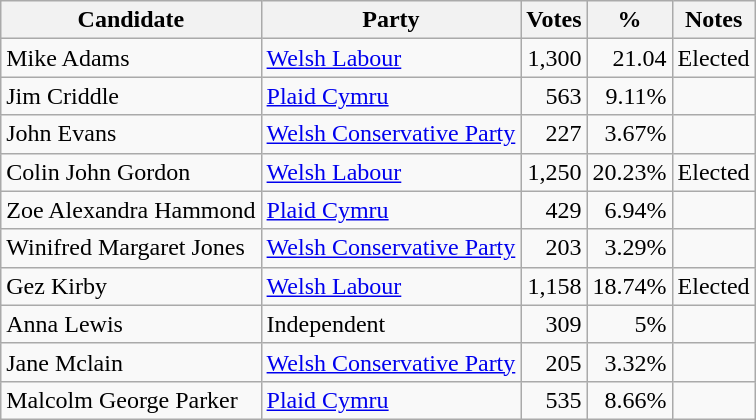<table class=wikitable style=text-align:right>
<tr>
<th>Candidate</th>
<th>Party</th>
<th>Votes</th>
<th>%</th>
<th>Notes</th>
</tr>
<tr>
<td align=left>Mike Adams</td>
<td align=left><a href='#'>Welsh Labour</a></td>
<td>1,300</td>
<td>21.04</td>
<td align=left>Elected</td>
</tr>
<tr>
<td align=left>Jim Criddle</td>
<td align=left><a href='#'>Plaid Cymru</a></td>
<td>563</td>
<td>9.11%</td>
<td></td>
</tr>
<tr>
<td align=left>John Evans</td>
<td align=left><a href='#'>Welsh Conservative Party</a></td>
<td>227</td>
<td>3.67%</td>
<td></td>
</tr>
<tr>
<td align=left>Colin John Gordon</td>
<td align=left><a href='#'>Welsh Labour</a></td>
<td>1,250</td>
<td>20.23%</td>
<td align=left>Elected</td>
</tr>
<tr>
<td align=left>Zoe Alexandra Hammond</td>
<td align=left><a href='#'>Plaid Cymru</a></td>
<td>429</td>
<td>6.94%</td>
<td></td>
</tr>
<tr>
<td align=left>Winifred Margaret Jones</td>
<td align=left><a href='#'>Welsh Conservative Party</a></td>
<td>203</td>
<td>3.29%</td>
<td></td>
</tr>
<tr>
<td align=left>Gez Kirby</td>
<td align=left><a href='#'>Welsh Labour</a></td>
<td>1,158</td>
<td>18.74%</td>
<td align=left>Elected</td>
</tr>
<tr>
<td align=left>Anna Lewis</td>
<td align=left>Independent</td>
<td>309</td>
<td>5%</td>
<td></td>
</tr>
<tr>
<td align=left>Jane Mclain</td>
<td align=left><a href='#'>Welsh Conservative Party</a></td>
<td>205</td>
<td>3.32%</td>
<td></td>
</tr>
<tr>
<td align=left>Malcolm George Parker</td>
<td align=left><a href='#'>Plaid Cymru</a></td>
<td>535</td>
<td>8.66%</td>
<td></td>
</tr>
</table>
